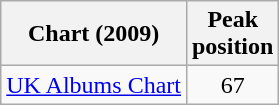<table class="wikitable">
<tr>
<th>Chart (2009)</th>
<th>Peak<br>position</th>
</tr>
<tr>
<td><a href='#'>UK Albums Chart</a></td>
<td align="center">67</td>
</tr>
</table>
